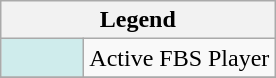<table class="wikitable">
<tr>
<th colspan="2">Legend</th>
</tr>
<tr>
<td style="background:#cfecec;; width:3em"></td>
<td>Active FBS Player</td>
</tr>
<tr>
</tr>
</table>
